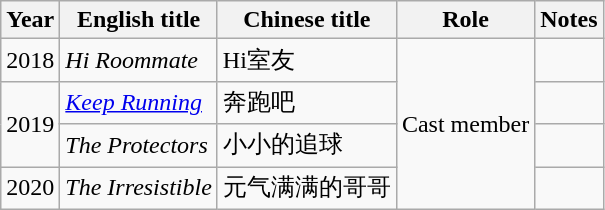<table class="wikitable sortable">
<tr>
<th>Year</th>
<th>English title</th>
<th>Chinese title</th>
<th>Role</th>
<th>Notes</th>
</tr>
<tr>
<td>2018</td>
<td><em>Hi Roommate</em></td>
<td>Hi室友</td>
<td rowspan=4>Cast member</td>
<td></td>
</tr>
<tr>
<td rowspan=2>2019</td>
<td><em><a href='#'>Keep Running</a></em></td>
<td>奔跑吧</td>
<td></td>
</tr>
<tr>
<td><em>The Protectors</em></td>
<td>小小的追球</td>
<td></td>
</tr>
<tr>
<td>2020</td>
<td><em>The Irresistible</em></td>
<td>元气满满的哥哥</td>
<td></td>
</tr>
</table>
